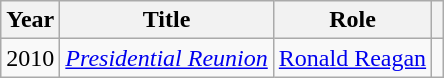<table class="wikitable plainrowheaders">
<tr>
<th scope="col">Year</th>
<th scope="col">Title</th>
<th scope="col">Role</th>
<th scope="col"></th>
</tr>
<tr>
<td>2010</td>
<td><em><a href='#'>Presidential Reunion</a></em></td>
<td><a href='#'>Ronald Reagan</a></td>
<td style="text-align:center;"></td>
</tr>
</table>
